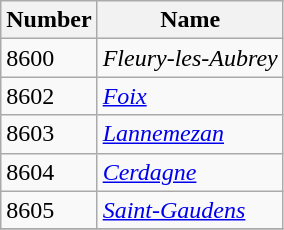<table class=wikitable>
<tr>
<th>Number</th>
<th>Name</th>
</tr>
<tr>
<td>8600</td>
<td><em>Fleury-les-Aubrey</em></td>
</tr>
<tr>
<td>8602</td>
<td><em><a href='#'>Foix</a></em></td>
</tr>
<tr>
<td>8603</td>
<td><em><a href='#'>Lannemezan</a></em></td>
</tr>
<tr>
<td>8604</td>
<td><em><a href='#'>Cerdagne</a></em></td>
</tr>
<tr>
<td>8605</td>
<td><em><a href='#'>Saint-Gaudens</a></em></td>
</tr>
<tr>
</tr>
</table>
